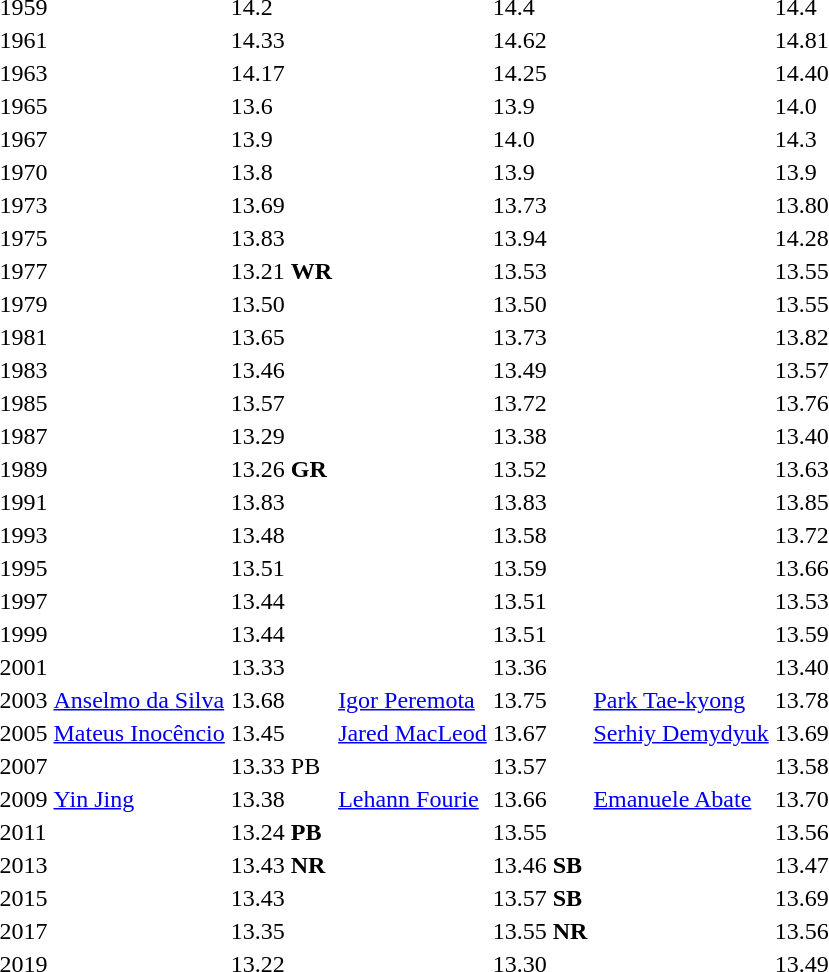<table>
<tr>
<td>1959</td>
<td></td>
<td>14.2</td>
<td></td>
<td>14.4</td>
<td></td>
<td>14.4</td>
</tr>
<tr>
<td>1961</td>
<td></td>
<td>14.33</td>
<td></td>
<td>14.62</td>
<td></td>
<td>14.81</td>
</tr>
<tr>
<td>1963</td>
<td></td>
<td>14.17</td>
<td></td>
<td>14.25</td>
<td></td>
<td>14.40</td>
</tr>
<tr>
<td>1965</td>
<td></td>
<td>13.6</td>
<td></td>
<td>13.9</td>
<td></td>
<td>14.0</td>
</tr>
<tr>
<td>1967</td>
<td></td>
<td>13.9</td>
<td></td>
<td>14.0</td>
<td></td>
<td>14.3</td>
</tr>
<tr>
<td>1970</td>
<td></td>
<td>13.8</td>
<td></td>
<td>13.9</td>
<td></td>
<td>13.9</td>
</tr>
<tr>
<td>1973</td>
<td></td>
<td>13.69</td>
<td></td>
<td>13.73</td>
<td></td>
<td>13.80</td>
</tr>
<tr>
<td>1975</td>
<td></td>
<td>13.83</td>
<td></td>
<td>13.94</td>
<td></td>
<td>14.28</td>
</tr>
<tr>
<td>1977</td>
<td></td>
<td>13.21 <strong>WR</strong></td>
<td></td>
<td>13.53</td>
<td></td>
<td>13.55</td>
</tr>
<tr>
<td>1979</td>
<td></td>
<td>13.50</td>
<td></td>
<td>13.50</td>
<td></td>
<td>13.55</td>
</tr>
<tr>
<td>1981</td>
<td></td>
<td>13.65</td>
<td></td>
<td>13.73</td>
<td></td>
<td>13.82</td>
</tr>
<tr>
<td>1983</td>
<td></td>
<td>13.46</td>
<td></td>
<td>13.49</td>
<td></td>
<td>13.57</td>
</tr>
<tr>
<td>1985</td>
<td></td>
<td>13.57</td>
<td></td>
<td>13.72</td>
<td></td>
<td>13.76</td>
</tr>
<tr>
<td>1987</td>
<td></td>
<td>13.29</td>
<td></td>
<td>13.38</td>
<td></td>
<td>13.40</td>
</tr>
<tr>
<td>1989</td>
<td></td>
<td>13.26 <strong>GR</strong></td>
<td></td>
<td>13.52</td>
<td></td>
<td>13.63</td>
</tr>
<tr>
<td>1991</td>
<td></td>
<td>13.83</td>
<td></td>
<td>13.83</td>
<td></td>
<td>13.85</td>
</tr>
<tr>
<td>1993</td>
<td></td>
<td>13.48</td>
<td></td>
<td>13.58</td>
<td></td>
<td>13.72</td>
</tr>
<tr>
<td>1995</td>
<td></td>
<td>13.51</td>
<td></td>
<td>13.59</td>
<td></td>
<td>13.66</td>
</tr>
<tr>
<td>1997</td>
<td></td>
<td>13.44</td>
<td></td>
<td>13.51</td>
<td></td>
<td>13.53</td>
</tr>
<tr>
<td>1999</td>
<td></td>
<td>13.44</td>
<td></td>
<td>13.51</td>
<td></td>
<td>13.59</td>
</tr>
<tr>
<td>2001</td>
<td></td>
<td>13.33</td>
<td></td>
<td>13.36</td>
<td></td>
<td>13.40</td>
</tr>
<tr>
<td>2003</td>
<td><a href='#'>Anselmo da Silva</a><br> </td>
<td>13.68</td>
<td><a href='#'>Igor Peremota</a><br> </td>
<td>13.75</td>
<td><a href='#'>Park Tae-kyong</a><br> </td>
<td>13.78</td>
</tr>
<tr>
<td>2005<br></td>
<td><a href='#'>Mateus Inocêncio</a><br> </td>
<td>13.45</td>
<td><a href='#'>Jared MacLeod</a><br> </td>
<td>13.67</td>
<td><a href='#'>Serhiy Demydyuk</a><br> </td>
<td>13.69</td>
</tr>
<tr>
<td>2007<br></td>
<td></td>
<td>13.33 PB</td>
<td></td>
<td>13.57</td>
<td></td>
<td>13.58</td>
</tr>
<tr>
<td>2009<br></td>
<td><a href='#'>Yin Jing</a><br> </td>
<td>13.38</td>
<td><a href='#'>Lehann Fourie</a><br> </td>
<td>13.66</td>
<td><a href='#'>Emanuele Abate</a><br> </td>
<td>13.70</td>
</tr>
<tr>
<td>2011<br></td>
<td></td>
<td>13.24 <strong>PB</strong></td>
<td></td>
<td>13.55</td>
<td></td>
<td>13.56</td>
</tr>
<tr>
<td>2013<br></td>
<td></td>
<td>13.43 <strong>NR</strong></td>
<td></td>
<td>13.46 <strong>SB</strong></td>
<td></td>
<td>13.47</td>
</tr>
<tr>
<td>2015<br></td>
<td></td>
<td>13.43</td>
<td></td>
<td>13.57 <strong>SB</strong></td>
<td></td>
<td>13.69</td>
</tr>
<tr>
<td>2017<br></td>
<td></td>
<td>13.35</td>
<td></td>
<td>13.55 <strong>NR</strong></td>
<td></td>
<td>13.56</td>
</tr>
<tr>
<td>2019<br></td>
<td></td>
<td>13.22</td>
<td></td>
<td>13.30 </td>
<td></td>
<td>13.49 </td>
</tr>
</table>
